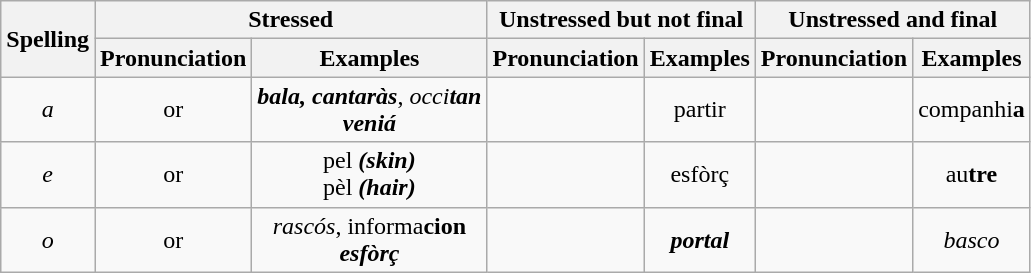<table class="wikitable">
<tr>
<th rowspan="2">Spelling</th>
<th colspan="2">Stressed</th>
<th colspan="2">Unstressed but not final</th>
<th colspan="2">Unstressed and final</th>
</tr>
<tr style="text-align: center;">
<th><strong>Pronunciation</strong></th>
<th><strong>Examples</strong></th>
<th><strong>Pronunciation</strong></th>
<th><strong>Examples</strong></th>
<th><strong>Pronunciation</strong></th>
<th><strong>Examples</strong></th>
</tr>
<tr style="text-align: center;">
<td><em>a</em></td>
<td> or </td>
<td><strong><em>ba<strong>la<em>, </em>canta</strong>ràs</em></strong>, <em>occi<strong>tan<strong><em>  <br></em>ve</strong>niá<strong>  </td>
<td></td>
<td></em></strong>par</strong>tir<em> </td>
<td></td>
<td></em>companhi<strong>a<strong><em> </td>
</tr>
<tr style="text-align: center;">
<td><em>e</em></td>
<td> or </td>
<td></em></strong>pel<strong><em>  (skin)<br></em></strong>pèl<strong><em>   (hair)</td>
<td></td>
<td></em></strong>es</strong>fòrç<em> </td>
<td></td>
<td></em>au<strong>tre<strong><em> </td>
</tr>
<tr style="text-align: center;">
<td><em>o</em></td>
<td> or </td>
<td><em>ras</strong>cós</em></strong>, </em>informa<strong>cion<strong><em> <br><em>es</strong>fòrç</em></strong> </td>
<td></td>
<td><strong><em>por<strong>tal</em> </td>
<td></td>
<td><em>bas</strong>co</em></strong> </td>
</tr>
</table>
